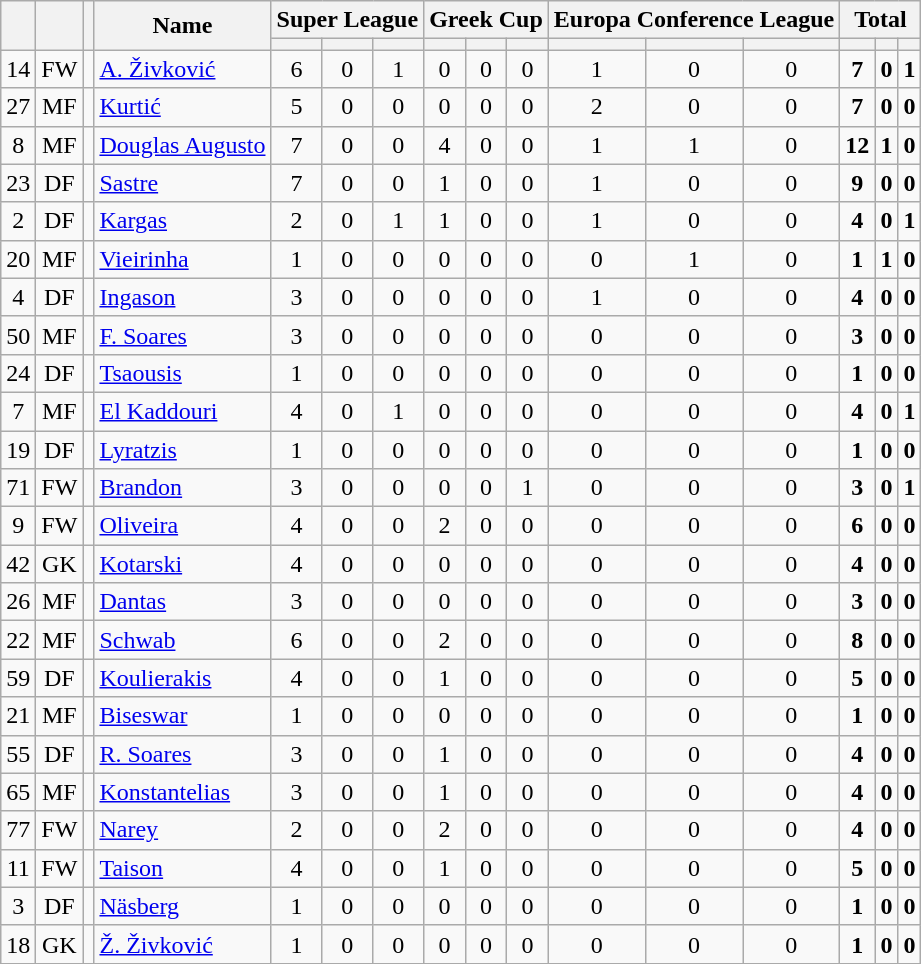<table class="wikitable sortable" style="text-align:center">
<tr>
<th rowspan=2></th>
<th rowspan=2></th>
<th rowspan=2></th>
<th rowspan=2>Name</th>
<th colspan=3>Super League</th>
<th colspan=3>Greek Cup</th>
<th colspan=3>Europa Conference League</th>
<th colspan=3>Total</th>
</tr>
<tr>
<th></th>
<th></th>
<th></th>
<th></th>
<th></th>
<th></th>
<th></th>
<th></th>
<th></th>
<th></th>
<th></th>
<th></th>
</tr>
<tr>
<td>14</td>
<td>FW</td>
<td></td>
<td align="left"><a href='#'>A. Živković</a></td>
<td>6</td>
<td>0</td>
<td>1</td>
<td>0</td>
<td>0</td>
<td>0</td>
<td>1</td>
<td>0</td>
<td>0</td>
<td><strong>7</strong></td>
<td><strong>0</strong></td>
<td><strong>1</strong></td>
</tr>
<tr>
<td>27</td>
<td>MF</td>
<td></td>
<td align="left"><a href='#'>Kurtić</a></td>
<td>5</td>
<td>0</td>
<td>0</td>
<td>0</td>
<td>0</td>
<td>0</td>
<td>2</td>
<td>0</td>
<td>0</td>
<td><strong>7</strong></td>
<td><strong>0</strong></td>
<td><strong>0</strong></td>
</tr>
<tr>
<td>8</td>
<td>MF</td>
<td></td>
<td align="left"><a href='#'>Douglas Augusto</a></td>
<td>7</td>
<td>0</td>
<td>0</td>
<td>4</td>
<td>0</td>
<td>0</td>
<td>1</td>
<td>1</td>
<td>0</td>
<td><strong>12</strong></td>
<td><strong>1</strong></td>
<td><strong>0</strong></td>
</tr>
<tr>
<td>23</td>
<td>DF</td>
<td></td>
<td align="left"><a href='#'>Sastre</a></td>
<td>7</td>
<td>0</td>
<td>0</td>
<td>1</td>
<td>0</td>
<td>0</td>
<td>1</td>
<td>0</td>
<td>0</td>
<td><strong>9</strong></td>
<td><strong>0</strong></td>
<td><strong>0</strong></td>
</tr>
<tr>
<td>2</td>
<td>DF</td>
<td></td>
<td align="left"><a href='#'>Kargas</a></td>
<td>2</td>
<td>0</td>
<td>1</td>
<td>1</td>
<td>0</td>
<td>0</td>
<td>1</td>
<td>0</td>
<td>0</td>
<td><strong>4</strong></td>
<td><strong>0</strong></td>
<td><strong>1</strong></td>
</tr>
<tr>
<td>20</td>
<td>MF</td>
<td></td>
<td align="left"><a href='#'>Vieirinha</a></td>
<td>1</td>
<td>0</td>
<td>0</td>
<td>0</td>
<td>0</td>
<td>0</td>
<td>0</td>
<td>1</td>
<td>0</td>
<td><strong>1</strong></td>
<td><strong>1</strong></td>
<td><strong>0</strong></td>
</tr>
<tr>
<td>4</td>
<td>DF</td>
<td></td>
<td align="left"><a href='#'>Ingason</a></td>
<td>3</td>
<td>0</td>
<td>0</td>
<td>0</td>
<td>0</td>
<td>0</td>
<td>1</td>
<td>0</td>
<td>0</td>
<td><strong>4</strong></td>
<td><strong>0</strong></td>
<td><strong>0</strong></td>
</tr>
<tr>
<td>50</td>
<td>MF</td>
<td></td>
<td align="left"><a href='#'>F. Soares</a></td>
<td>3</td>
<td>0</td>
<td>0</td>
<td>0</td>
<td>0</td>
<td>0</td>
<td>0</td>
<td>0</td>
<td>0</td>
<td><strong>3</strong></td>
<td><strong>0</strong></td>
<td><strong>0</strong></td>
</tr>
<tr>
<td>24</td>
<td>DF</td>
<td></td>
<td align="left"><a href='#'>Tsaousis</a></td>
<td>1</td>
<td>0</td>
<td>0</td>
<td>0</td>
<td>0</td>
<td>0</td>
<td>0</td>
<td>0</td>
<td>0</td>
<td><strong>1</strong></td>
<td><strong>0</strong></td>
<td><strong>0</strong></td>
</tr>
<tr>
<td>7</td>
<td>MF</td>
<td></td>
<td align="left"><a href='#'>El Kaddouri</a></td>
<td>4</td>
<td>0</td>
<td>1</td>
<td>0</td>
<td>0</td>
<td>0</td>
<td>0</td>
<td>0</td>
<td>0</td>
<td><strong>4</strong></td>
<td><strong>0</strong></td>
<td><strong>1</strong></td>
</tr>
<tr>
<td>19</td>
<td>DF</td>
<td></td>
<td align="left"><a href='#'>Lyratzis</a></td>
<td>1</td>
<td>0</td>
<td>0</td>
<td>0</td>
<td>0</td>
<td>0</td>
<td>0</td>
<td>0</td>
<td>0</td>
<td><strong>1</strong></td>
<td><strong>0</strong></td>
<td><strong>0</strong></td>
</tr>
<tr>
<td>71</td>
<td>FW</td>
<td></td>
<td align="left"><a href='#'>Brandon</a></td>
<td>3</td>
<td>0</td>
<td>0</td>
<td>0</td>
<td>0</td>
<td>1</td>
<td>0</td>
<td>0</td>
<td>0</td>
<td><strong>3</strong></td>
<td><strong>0</strong></td>
<td><strong>1</strong></td>
</tr>
<tr>
<td>9</td>
<td>FW</td>
<td></td>
<td align="left"><a href='#'>Oliveira</a></td>
<td>4</td>
<td>0</td>
<td>0</td>
<td>2</td>
<td>0</td>
<td>0</td>
<td>0</td>
<td>0</td>
<td>0</td>
<td><strong>6</strong></td>
<td><strong>0</strong></td>
<td><strong>0</strong></td>
</tr>
<tr>
<td>42</td>
<td>GK</td>
<td></td>
<td align="left"><a href='#'>Kotarski</a></td>
<td>4</td>
<td>0</td>
<td>0</td>
<td>0</td>
<td>0</td>
<td>0</td>
<td>0</td>
<td>0</td>
<td>0</td>
<td><strong>4</strong></td>
<td><strong>0</strong></td>
<td><strong>0</strong></td>
</tr>
<tr>
<td>26</td>
<td>MF</td>
<td></td>
<td align="left"><a href='#'>Dantas</a></td>
<td>3</td>
<td>0</td>
<td>0</td>
<td>0</td>
<td>0</td>
<td>0</td>
<td>0</td>
<td>0</td>
<td>0</td>
<td><strong>3</strong></td>
<td><strong>0</strong></td>
<td><strong>0</strong></td>
</tr>
<tr>
<td>22</td>
<td>MF</td>
<td></td>
<td align="left"><a href='#'>Schwab</a></td>
<td>6</td>
<td>0</td>
<td>0</td>
<td>2</td>
<td>0</td>
<td>0</td>
<td>0</td>
<td>0</td>
<td>0</td>
<td><strong>8</strong></td>
<td><strong>0</strong></td>
<td><strong>0</strong></td>
</tr>
<tr>
<td>59</td>
<td>DF</td>
<td></td>
<td align="left"><a href='#'>Koulierakis</a></td>
<td>4</td>
<td>0</td>
<td>0</td>
<td>1</td>
<td>0</td>
<td>0</td>
<td>0</td>
<td>0</td>
<td>0</td>
<td><strong>5</strong></td>
<td><strong>0</strong></td>
<td><strong>0</strong></td>
</tr>
<tr>
<td>21</td>
<td>MF</td>
<td></td>
<td align="left"><a href='#'>Biseswar</a></td>
<td>1</td>
<td>0</td>
<td>0</td>
<td>0</td>
<td>0</td>
<td>0</td>
<td>0</td>
<td>0</td>
<td>0</td>
<td><strong>1</strong></td>
<td><strong>0</strong></td>
<td><strong>0</strong></td>
</tr>
<tr>
<td>55</td>
<td>DF</td>
<td></td>
<td align="left"><a href='#'>R. Soares</a></td>
<td>3</td>
<td>0</td>
<td>0</td>
<td>1</td>
<td>0</td>
<td>0</td>
<td>0</td>
<td>0</td>
<td>0</td>
<td><strong>4</strong></td>
<td><strong>0</strong></td>
<td><strong>0</strong></td>
</tr>
<tr>
<td>65</td>
<td>MF</td>
<td></td>
<td align="left"><a href='#'>Konstantelias</a></td>
<td>3</td>
<td>0</td>
<td>0</td>
<td>1</td>
<td>0</td>
<td>0</td>
<td>0</td>
<td>0</td>
<td>0</td>
<td><strong>4</strong></td>
<td><strong>0</strong></td>
<td><strong>0</strong></td>
</tr>
<tr>
<td>77</td>
<td>FW</td>
<td></td>
<td align="left"><a href='#'>Narey</a></td>
<td>2</td>
<td>0</td>
<td>0</td>
<td>2</td>
<td>0</td>
<td>0</td>
<td>0</td>
<td>0</td>
<td>0</td>
<td><strong>4</strong></td>
<td><strong>0</strong></td>
<td><strong>0</strong></td>
</tr>
<tr>
<td>11</td>
<td>FW</td>
<td></td>
<td align="left"><a href='#'>Taison</a></td>
<td>4</td>
<td>0</td>
<td>0</td>
<td>1</td>
<td>0</td>
<td>0</td>
<td>0</td>
<td>0</td>
<td>0</td>
<td><strong>5</strong></td>
<td><strong>0</strong></td>
<td><strong>0</strong></td>
</tr>
<tr>
<td>3</td>
<td>DF</td>
<td></td>
<td align="left"><a href='#'>Näsberg</a></td>
<td>1</td>
<td>0</td>
<td>0</td>
<td>0</td>
<td>0</td>
<td>0</td>
<td>0</td>
<td>0</td>
<td>0</td>
<td><strong>1</strong></td>
<td><strong>0</strong></td>
<td><strong>0</strong></td>
</tr>
<tr>
<td>18</td>
<td>GK</td>
<td></td>
<td align="left"><a href='#'>Ž. Živković</a></td>
<td>1</td>
<td>0</td>
<td>0</td>
<td>0</td>
<td>0</td>
<td>0</td>
<td>0</td>
<td>0</td>
<td>0</td>
<td><strong>1</strong></td>
<td><strong>0</strong></td>
<td><strong>0</strong></td>
</tr>
<tr>
</tr>
</table>
